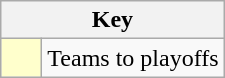<table class="wikitable" style="text-align: center;">
<tr>
<th colspan=2>Key</th>
</tr>
<tr>
<td style="background:#ffffcc; width:20px;"></td>
<td align=left>Teams to playoffs</td>
</tr>
</table>
